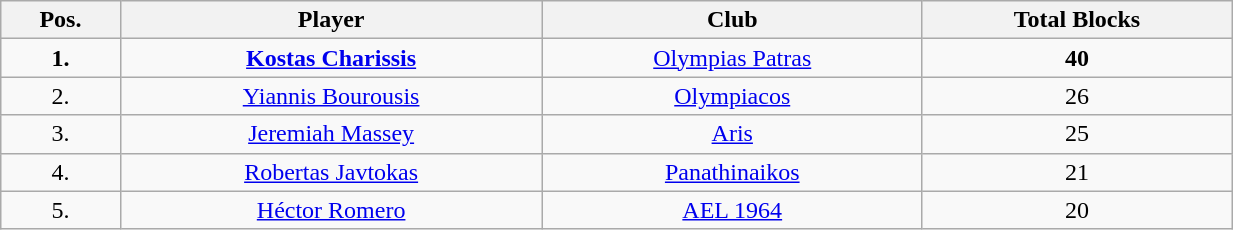<table class="wikitable" style="text-align: center;" width="65%">
<tr>
<th>Pos.</th>
<th>Player</th>
<th>Club</th>
<th>Total Blocks</th>
</tr>
<tr>
<td align="center"><strong>1.</strong></td>
<td> <strong><a href='#'>Kostas Charissis</a></strong></td>
<td><a href='#'>Olympias Patras</a></td>
<td align="center"><strong>40</strong></td>
</tr>
<tr>
<td align="center">2.</td>
<td> <a href='#'>Yiannis Bourousis</a></td>
<td><a href='#'>Olympiacos</a></td>
<td align="center">26</td>
</tr>
<tr>
<td align="center">3.</td>
<td> <a href='#'>Jeremiah Massey</a></td>
<td><a href='#'>Aris</a></td>
<td align="center">25</td>
</tr>
<tr>
<td align="center">4.</td>
<td> <a href='#'>Robertas Javtokas</a></td>
<td><a href='#'>Panathinaikos</a></td>
<td align="center">21</td>
</tr>
<tr>
<td align="center">5.</td>
<td> <a href='#'>Héctor Romero</a></td>
<td><a href='#'>AEL 1964</a></td>
<td align="center">20</td>
</tr>
</table>
